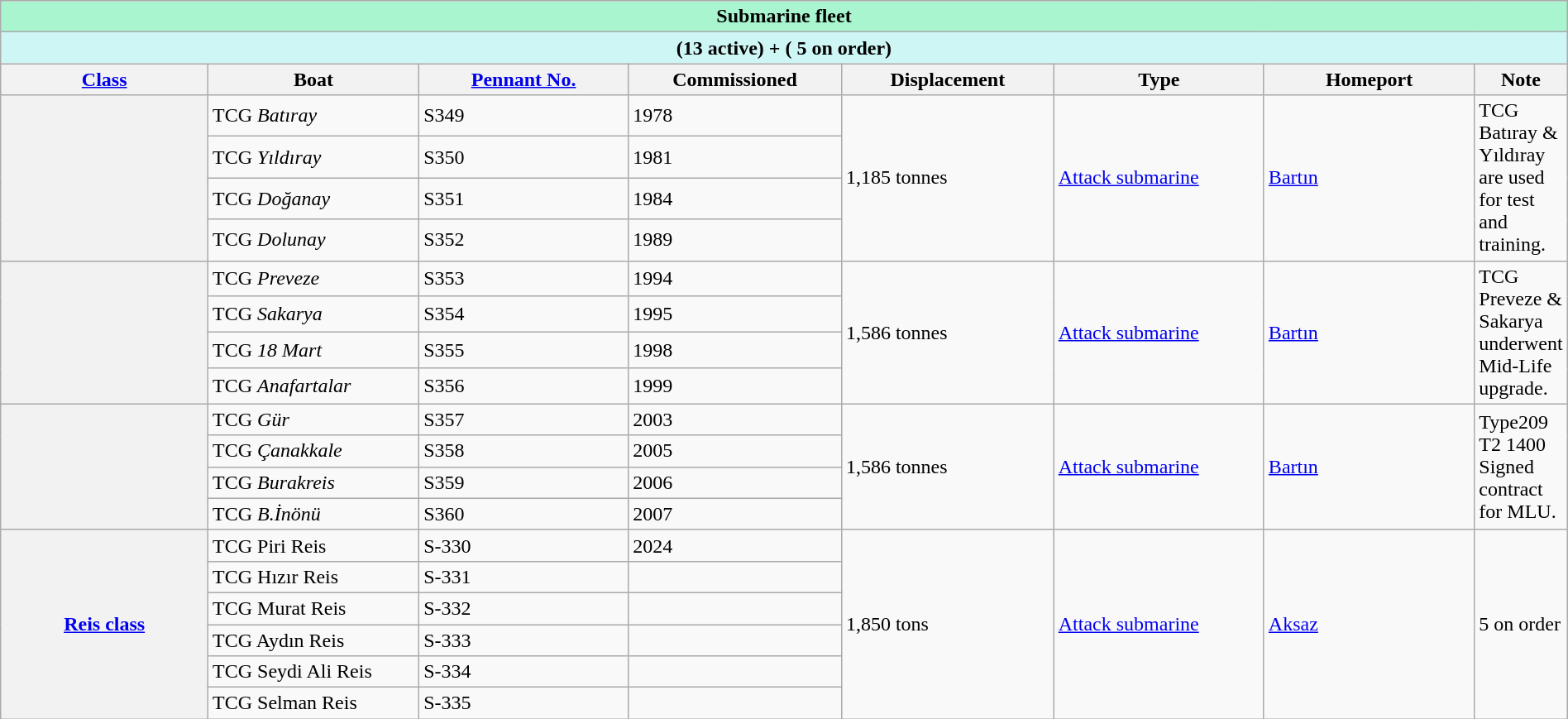<table class="wikitable" style="margin:auto; width:100%;">
<tr>
<th style="align: center; background: #A9F5D0;" colspan="8">Submarine fleet</th>
</tr>
<tr>
<th style="align: center; background: #CEF6F5;" colspan="8">(13 active) + ( 5 on order)</th>
</tr>
<tr>
<th style="text-align:center; width:14%;"><a href='#'>Class</a></th>
<th style="text-align:center; width:14%;">Boat</th>
<th style="text-align:center; width:14%;"><a href='#'>Pennant No.</a></th>
<th style="text-align:center; width:14%;">Commissioned</th>
<th style="text-align:center; width:14%;">Displacement</th>
<th style="text-align:center; width:14%;">Type</th>
<th style="text-align:center; width:14%;">Homeport</th>
<th style="text-align:center; width:2%;">Note</th>
</tr>
<tr>
<th rowspan="4"></th>
<td>TCG <em>Batıray</em></td>
<td>S349</td>
<td>1978</td>
<td rowspan="4">1,185 tonnes</td>
<td rowspan="4"><a href='#'>Attack submarine</a></td>
<td rowspan="4"><a href='#'>Bartın</a></td>
<td rowspan="4"> TCG Batıray & Yıldıray are used  for test and training.</td>
</tr>
<tr>
<td>TCG <em>Yıldıray</em></td>
<td>S350</td>
<td>1981</td>
</tr>
<tr>
<td>TCG <em>Doğanay</em></td>
<td>S351</td>
<td>1984</td>
</tr>
<tr>
<td>TCG <em>Dolunay</em></td>
<td>S352</td>
<td>1989</td>
</tr>
<tr>
<th rowspan="4"></th>
<td>TCG <em>Preveze</em></td>
<td>S353</td>
<td>1994</td>
<td rowspan="4">1,586 tonnes</td>
<td rowspan="4"><a href='#'>Attack submarine</a></td>
<td rowspan="4"><a href='#'>Bartın</a></td>
<td rowspan="4"> TCG Preveze & Sakarya underwent Mid-Life upgrade.</td>
</tr>
<tr>
<td>TCG <em>Sakarya</em></td>
<td>S354</td>
<td>1995</td>
</tr>
<tr>
<td>TCG <em>18 Mart</em></td>
<td>S355</td>
<td>1998</td>
</tr>
<tr>
<td>TCG <em>Anafartalar</em></td>
<td>S356</td>
<td>1999</td>
</tr>
<tr>
<th rowspan="4"></th>
<td>TCG <em>Gür</em></td>
<td>S357</td>
<td>2003</td>
<td rowspan="4">1,586 tonnes</td>
<td rowspan="4"><a href='#'>Attack submarine</a></td>
<td rowspan="4"><a href='#'>Bartın</a></td>
<td rowspan="4">Type209 T2 1400<br>Signed contract for MLU.</td>
</tr>
<tr>
<td>TCG <em>Çanakkale</em></td>
<td>S358</td>
<td>2005</td>
</tr>
<tr>
<td>TCG <em>Burakreis</em></td>
<td>S359</td>
<td>2006</td>
</tr>
<tr>
<td>TCG <em>B.İnönü</em></td>
<td>S360</td>
<td>2007</td>
</tr>
<tr>
<th rowspan="6"><a href='#'>Reis class</a></th>
<td>TCG Piri Reis</td>
<td>S-330</td>
<td>2024</td>
<td rowspan="6">1,850 tons</td>
<td rowspan="6"><a href='#'>Attack submarine</a></td>
<td rowspan="6"><a href='#'>Aksaz</a></td>
<td rowspan="6">5 on order</td>
</tr>
<tr>
<td>TCG Hızır Reis</td>
<td>S-331</td>
<td></td>
</tr>
<tr>
<td>TCG Murat Reis</td>
<td>S-332</td>
<td></td>
</tr>
<tr>
<td>TCG Aydın Reis</td>
<td>S-333</td>
<td></td>
</tr>
<tr>
<td>TCG Seydi Ali Reis</td>
<td>S-334</td>
<td></td>
</tr>
<tr>
<td>TCG Selman Reis</td>
<td>S-335</td>
<td></td>
</tr>
</table>
